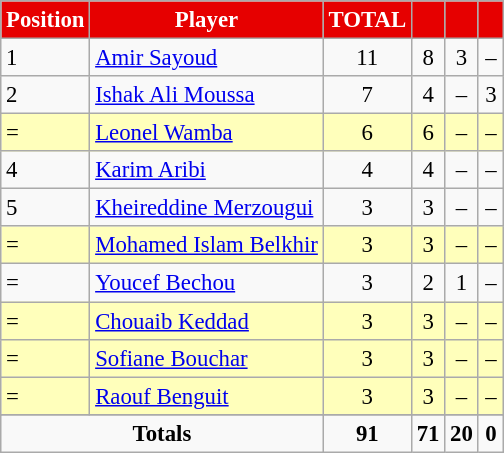<table border="0" class="wikitable" style="text-align:center;font-size:95%">
<tr>
<th scope=col style="color:#FFFFFF; background:#E60000;">Position</th>
<th scope=col style="color:#FFFFFF; background:#E60000;">Player</th>
<th scope=col style="color:#FFFFFF; background:#E60000;">TOTAL</th>
<th scope=col style="color:#FFFFFF; background:#E60000;" width=10><a href='#'></a></th>
<th scope=col style="color:#FFFFFF; background:#E60000;" width=10><a href='#'></a></th>
<th scope=col style="color:#FFFFFF; background:#E60000;" width=10><a href='#'></a></th>
</tr>
<tr>
<td align=left>1</td>
<td align=left> <a href='#'>Amir Sayoud</a></td>
<td align=center>11</td>
<td>8</td>
<td>3</td>
<td>–</td>
</tr>
<tr>
<td align=left>2</td>
<td align=left> <a href='#'>Ishak Ali Moussa</a></td>
<td align=center>7</td>
<td>4</td>
<td>–</td>
<td>3</td>
</tr>
<tr style="background:#ffb">
<td align=left>=</td>
<td align=left> <a href='#'>Leonel Wamba</a></td>
<td align=center>6</td>
<td>6</td>
<td>–</td>
<td>–</td>
</tr>
<tr>
<td align=left>4</td>
<td align=left> <a href='#'>Karim Aribi</a></td>
<td align=center>4</td>
<td>4</td>
<td>–</td>
<td>–</td>
</tr>
<tr>
<td align=left>5</td>
<td align=left> <a href='#'>Kheireddine Merzougui</a></td>
<td align=center>3</td>
<td>3</td>
<td>–</td>
<td>–</td>
</tr>
<tr style="background:#ffb">
<td align=left>=</td>
<td align=left> <a href='#'>Mohamed Islam Belkhir</a></td>
<td align=center>3</td>
<td>3</td>
<td>–</td>
<td>–</td>
</tr>
<tr>
<td align=left>=</td>
<td align=left> <a href='#'>Youcef Bechou</a></td>
<td align=center>3</td>
<td>2</td>
<td>1</td>
<td>–</td>
</tr>
<tr style="background:#ffb">
<td align=left>=</td>
<td align=left> <a href='#'>Chouaib Keddad</a></td>
<td align=center>3</td>
<td>3</td>
<td>–</td>
<td>–</td>
</tr>
<tr style="background:#ffb">
<td align=left>=</td>
<td align=left> <a href='#'>Sofiane Bouchar</a></td>
<td align=center>3</td>
<td>3</td>
<td>–</td>
<td>–</td>
</tr>
<tr style="background:#ffb">
<td align=left>=</td>
<td align=left> <a href='#'>Raouf Benguit</a></td>
<td align=center>3</td>
<td>3</td>
<td>–</td>
<td>–</td>
</tr>
<tr>
</tr>
<tr class="sortbottom">
<td colspan="2"><strong>Totals</strong></td>
<td align=center><strong>91</strong></td>
<td><strong>71</strong></td>
<td><strong>20</strong></td>
<td><strong>0</strong></td>
</tr>
</table>
